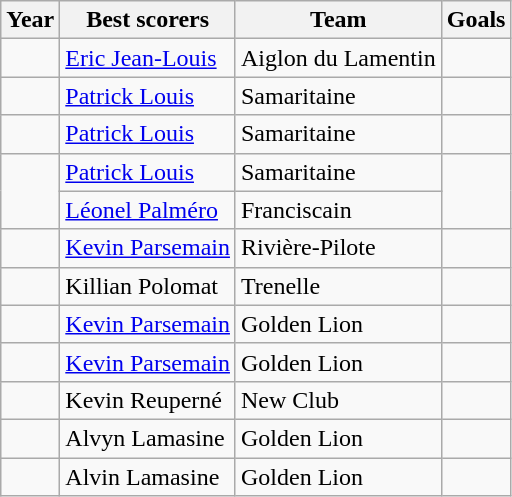<table class="wikitable" style="align-text:center;">
<tr>
<th>Year</th>
<th>Best scorers</th>
<th>Team</th>
<th>Goals</th>
</tr>
<tr>
<td></td>
<td><a href='#'>Eric Jean-Louis</a></td>
<td>Aiglon du Lamentin</td>
<td></td>
</tr>
<tr>
<td></td>
<td> <a href='#'>Patrick Louis</a></td>
<td>Samaritaine</td>
<td></td>
</tr>
<tr>
<td></td>
<td> <a href='#'>Patrick Louis</a></td>
<td>Samaritaine</td>
<td></td>
</tr>
<tr>
<td rowspan=2></td>
<td> <a href='#'>Patrick Louis</a></td>
<td>Samaritaine</td>
<td rowspan=2></td>
</tr>
<tr>
<td><a href='#'>Léonel Palméro</a></td>
<td>Franciscain</td>
</tr>
<tr>
<td></td>
<td> <a href='#'>Kevin Parsemain</a></td>
<td>Rivière-Pilote</td>
<td></td>
</tr>
<tr>
<td></td>
<td> Killian Polomat</td>
<td>Trenelle</td>
<td></td>
</tr>
<tr>
<td></td>
<td> <a href='#'>Kevin Parsemain</a></td>
<td>Golden Lion</td>
<td></td>
</tr>
<tr>
<td></td>
<td> <a href='#'>Kevin Parsemain</a></td>
<td>Golden Lion</td>
<td></td>
</tr>
<tr>
<td></td>
<td> Kevin Reuperné</td>
<td>New Club</td>
<td></td>
</tr>
<tr>
<td></td>
<td> Alvyn Lamasine</td>
<td>Golden Lion</td>
<td></td>
</tr>
<tr>
<td></td>
<td> Alvin Lamasine</td>
<td>Golden Lion</td>
<td></td>
</tr>
</table>
